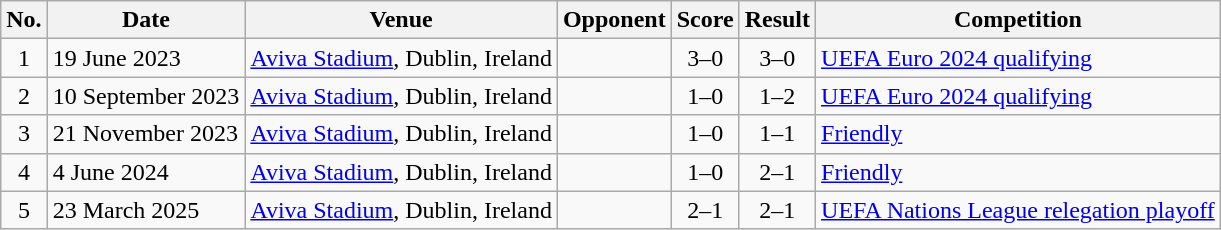<table class="wikitable">
<tr>
<th>No.</th>
<th>Date</th>
<th>Venue</th>
<th>Opponent</th>
<th>Score</th>
<th>Result</th>
<th>Competition</th>
</tr>
<tr>
<td align=center>1</td>
<td>19 June 2023</td>
<td><a href='#'>Aviva Stadium</a>, Dublin, Ireland</td>
<td></td>
<td align=center>3–0</td>
<td align=center>3–0</td>
<td><a href='#'>UEFA Euro 2024 qualifying</a></td>
</tr>
<tr>
<td align=center>2</td>
<td>10 September 2023</td>
<td><a href='#'>Aviva Stadium</a>, Dublin, Ireland</td>
<td></td>
<td align=center>1–0</td>
<td align=center>1–2</td>
<td><a href='#'>UEFA Euro 2024 qualifying</a></td>
</tr>
<tr>
<td align=center>3</td>
<td>21 November 2023</td>
<td><a href='#'>Aviva Stadium</a>, Dublin, Ireland</td>
<td></td>
<td align=center>1–0</td>
<td align=center>1–1</td>
<td><a href='#'>Friendly</a></td>
</tr>
<tr>
<td align=center>4</td>
<td>4 June 2024</td>
<td><a href='#'>Aviva Stadium</a>, Dublin, Ireland</td>
<td></td>
<td align=center>1–0</td>
<td align=center>2–1</td>
<td><a href='#'>Friendly</a></td>
</tr>
<tr>
<td align=center>5</td>
<td>23 March 2025</td>
<td><a href='#'>Aviva Stadium</a>, Dublin, Ireland</td>
<td></td>
<td align="center">2–1</td>
<td align="center">2–1</td>
<td><a href='#'>UEFA Nations League relegation playoff</a></td>
</tr>
</table>
